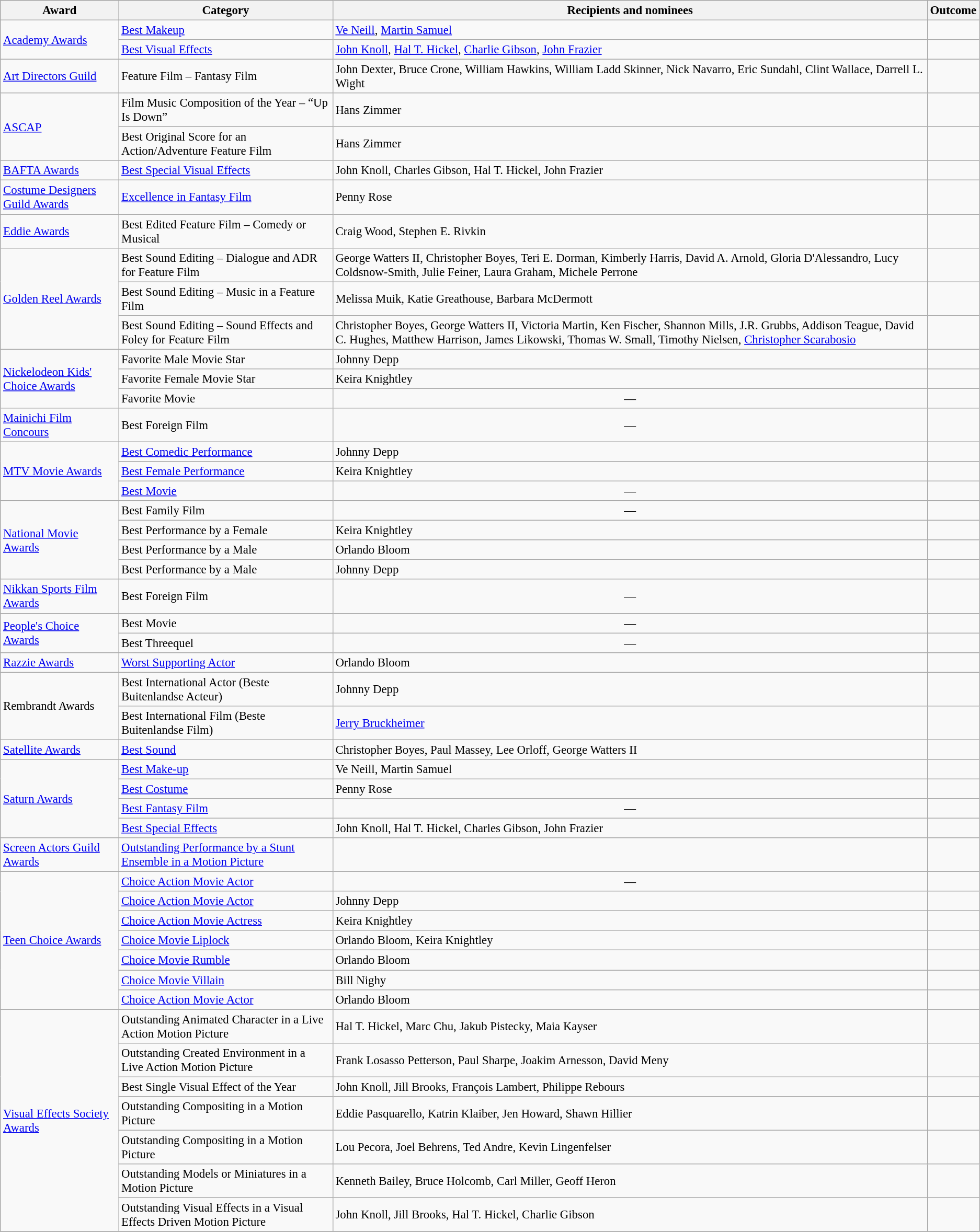<table class="wikitable" style="font-size: 95%;">
<tr bgcolor="#CCCCCC" align="center">
<th>Award</th>
<th>Category</th>
<th>Recipients and nominees</th>
<th>Outcome</th>
</tr>
<tr>
<td rowspan=2><a href='#'>Academy Awards</a></td>
<td><a href='#'>Best Makeup</a></td>
<td><a href='#'>Ve Neill</a>, <a href='#'>Martin Samuel</a></td>
<td></td>
</tr>
<tr>
<td><a href='#'>Best Visual Effects</a></td>
<td><a href='#'>John Knoll</a>, <a href='#'>Hal T. Hickel</a>, <a href='#'>Charlie Gibson</a>, <a href='#'>John Frazier</a></td>
<td></td>
</tr>
<tr>
<td><a href='#'>Art Directors Guild</a></td>
<td>Feature Film – Fantasy Film</td>
<td>John Dexter, Bruce Crone, William Hawkins, William Ladd Skinner, Nick Navarro, Eric Sundahl, Clint Wallace, Darrell L. Wight</td>
<td></td>
</tr>
<tr>
<td rowspan=2><a href='#'>ASCAP</a></td>
<td>Film Music Composition of the Year – “Up Is Down”</td>
<td>Hans Zimmer</td>
<td></td>
</tr>
<tr>
<td>Best Original Score for an Action/Adventure Feature Film</td>
<td>Hans Zimmer</td>
<td></td>
</tr>
<tr>
<td><a href='#'>BAFTA Awards</a></td>
<td><a href='#'>Best Special Visual Effects</a></td>
<td>John Knoll, Charles Gibson, Hal T. Hickel, John Frazier</td>
<td></td>
</tr>
<tr>
<td><a href='#'>Costume Designers Guild Awards</a></td>
<td><a href='#'>Excellence in Fantasy Film</a></td>
<td>Penny Rose</td>
<td></td>
</tr>
<tr>
<td><a href='#'>Eddie Awards</a></td>
<td>Best Edited Feature Film – Comedy or Musical</td>
<td>Craig Wood, Stephen E. Rivkin</td>
<td></td>
</tr>
<tr>
<td rowspan=3><a href='#'>Golden Reel Awards</a></td>
<td>Best Sound Editing – Dialogue and ADR for Feature Film</td>
<td>George Watters II, Christopher Boyes, Teri E. Dorman, Kimberly Harris, David A. Arnold, Gloria D'Alessandro, Lucy Coldsnow-Smith, Julie Feiner, Laura Graham, Michele Perrone</td>
<td></td>
</tr>
<tr>
<td>Best Sound Editing – Music in a Feature Film</td>
<td>Melissa Muik, Katie Greathouse, Barbara McDermott</td>
<td></td>
</tr>
<tr>
<td>Best Sound Editing – Sound Effects and Foley for Feature Film</td>
<td>Christopher Boyes, George Watters II, Victoria Martin, Ken Fischer, Shannon Mills, J.R. Grubbs, Addison Teague, David C. Hughes, Matthew Harrison, James Likowski, Thomas W. Small, Timothy Nielsen, <a href='#'>Christopher Scarabosio</a></td>
<td></td>
</tr>
<tr>
<td rowspan=3><a href='#'>Nickelodeon Kids' Choice Awards</a></td>
<td>Favorite Male Movie Star</td>
<td>Johnny Depp</td>
<td></td>
</tr>
<tr>
<td>Favorite Female Movie Star</td>
<td>Keira Knightley</td>
<td></td>
</tr>
<tr>
<td>Favorite Movie</td>
<td align="center">—</td>
<td></td>
</tr>
<tr>
<td><a href='#'>Mainichi Film Concours</a></td>
<td>Best Foreign Film</td>
<td align="center">—</td>
<td></td>
</tr>
<tr>
<td rowspan=3><a href='#'>MTV Movie Awards</a></td>
<td><a href='#'>Best Comedic Performance</a></td>
<td>Johnny Depp</td>
<td></td>
</tr>
<tr>
<td><a href='#'>Best Female Performance</a></td>
<td>Keira Knightley</td>
<td></td>
</tr>
<tr>
<td><a href='#'>Best Movie</a></td>
<td align="center">—</td>
<td></td>
</tr>
<tr>
<td rowspan=4><a href='#'>National Movie Awards</a></td>
<td>Best Family Film</td>
<td align="center">—</td>
<td></td>
</tr>
<tr>
<td>Best Performance by a Female</td>
<td>Keira Knightley</td>
<td></td>
</tr>
<tr>
<td>Best Performance by a Male</td>
<td>Orlando Bloom</td>
<td></td>
</tr>
<tr>
<td>Best Performance by a Male</td>
<td>Johnny Depp</td>
<td></td>
</tr>
<tr>
<td><a href='#'>Nikkan Sports Film Awards</a></td>
<td>Best Foreign Film</td>
<td align="center">—</td>
<td></td>
</tr>
<tr>
<td rowspan=2><a href='#'>People's Choice Awards</a></td>
<td>Best Movie</td>
<td align="center">—</td>
<td></td>
</tr>
<tr>
<td>Best Threequel</td>
<td align="center">—</td>
<td></td>
</tr>
<tr>
<td><a href='#'>Razzie Awards</a></td>
<td><a href='#'>Worst Supporting Actor</a></td>
<td>Orlando Bloom</td>
<td></td>
</tr>
<tr>
<td rowspan=2>Rembrandt Awards</td>
<td>Best International Actor (Beste Buitenlandse Acteur)</td>
<td>Johnny Depp</td>
<td></td>
</tr>
<tr>
<td>Best International Film (Beste Buitenlandse Film)</td>
<td><a href='#'>Jerry Bruckheimer</a></td>
<td></td>
</tr>
<tr>
<td><a href='#'>Satellite Awards</a></td>
<td><a href='#'>Best Sound</a></td>
<td>Christopher Boyes, Paul Massey, Lee Orloff, George Watters II</td>
<td></td>
</tr>
<tr>
<td rowspan=4><a href='#'>Saturn Awards</a></td>
<td><a href='#'>Best Make-up</a></td>
<td>Ve Neill, Martin Samuel</td>
<td></td>
</tr>
<tr>
<td><a href='#'>Best Costume</a></td>
<td>Penny Rose</td>
<td></td>
</tr>
<tr>
<td><a href='#'>Best Fantasy Film</a></td>
<td align="center">—</td>
<td></td>
</tr>
<tr>
<td><a href='#'>Best Special Effects</a></td>
<td>John Knoll, Hal T. Hickel, Charles Gibson, John Frazier</td>
<td></td>
</tr>
<tr>
<td><a href='#'>Screen Actors Guild Awards</a></td>
<td><a href='#'>Outstanding Performance by a Stunt Ensemble in a Motion Picture</a></td>
<td></td>
<td></td>
</tr>
<tr>
<td rowspan=7><a href='#'>Teen Choice Awards</a></td>
<td><a href='#'>Choice Action Movie Actor</a></td>
<td align="center">—</td>
<td></td>
</tr>
<tr>
<td><a href='#'>Choice Action Movie Actor</a></td>
<td>Johnny Depp</td>
<td></td>
</tr>
<tr>
<td><a href='#'>Choice Action Movie Actress</a></td>
<td>Keira Knightley</td>
<td></td>
</tr>
<tr>
<td><a href='#'>Choice Movie Liplock</a></td>
<td>Orlando Bloom, Keira Knightley</td>
<td></td>
</tr>
<tr>
<td><a href='#'>Choice Movie Rumble</a></td>
<td>Orlando Bloom</td>
<td></td>
</tr>
<tr>
<td><a href='#'>Choice Movie Villain</a></td>
<td>Bill Nighy</td>
<td></td>
</tr>
<tr>
<td><a href='#'>Choice Action Movie Actor</a></td>
<td>Orlando Bloom</td>
<td></td>
</tr>
<tr>
<td rowspan=7><a href='#'>Visual Effects Society Awards</a></td>
<td>Outstanding Animated Character in a Live Action Motion Picture</td>
<td>Hal T. Hickel, Marc Chu, Jakub Pistecky, Maia Kayser</td>
<td></td>
</tr>
<tr>
<td>Outstanding Created Environment in a Live Action Motion Picture</td>
<td>Frank Losasso Petterson, Paul Sharpe, Joakim Arnesson, David Meny</td>
<td></td>
</tr>
<tr>
<td>Best Single Visual Effect of the Year</td>
<td>John Knoll, Jill Brooks, François Lambert, Philippe Rebours</td>
<td></td>
</tr>
<tr>
<td>Outstanding Compositing in a Motion Picture</td>
<td>Eddie Pasquarello, Katrin Klaiber, Jen Howard, Shawn Hillier</td>
<td></td>
</tr>
<tr>
<td>Outstanding Compositing in a Motion Picture</td>
<td>Lou Pecora, Joel Behrens, Ted Andre, Kevin Lingenfelser</td>
<td></td>
</tr>
<tr>
<td>Outstanding Models or Miniatures in a Motion Picture</td>
<td>Kenneth Bailey, Bruce Holcomb, Carl Miller, Geoff Heron</td>
<td></td>
</tr>
<tr>
<td>Outstanding Visual Effects in a Visual Effects Driven Motion Picture</td>
<td>John Knoll, Jill Brooks, Hal T. Hickel, Charlie Gibson</td>
<td></td>
</tr>
<tr>
</tr>
</table>
